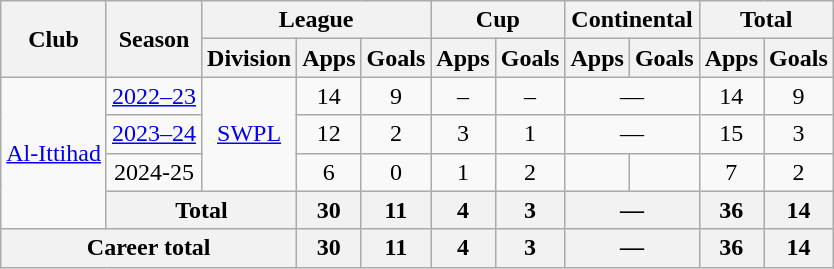<table class="wikitable" style="text-align: center;">
<tr>
<th rowspan="2">Club</th>
<th rowspan="2">Season</th>
<th colspan="3">League</th>
<th colspan="2">Cup</th>
<th colspan="2">Continental</th>
<th colspan="2">Total</th>
</tr>
<tr>
<th>Division</th>
<th>Apps</th>
<th>Goals</th>
<th>Apps</th>
<th>Goals</th>
<th>Apps</th>
<th>Goals</th>
<th>Apps</th>
<th>Goals</th>
</tr>
<tr>
<td rowspan="4"><a href='#'>Al-Ittihad</a></td>
<td><a href='#'>2022–23</a></td>
<td rowspan="3"><a href='#'>SWPL</a></td>
<td>14</td>
<td>9</td>
<td>–</td>
<td>–</td>
<td colspan="2">—</td>
<td>14</td>
<td>9</td>
</tr>
<tr>
<td><a href='#'>2023–24</a></td>
<td>12</td>
<td>2</td>
<td>3</td>
<td>1</td>
<td colspan="2">—</td>
<td>15</td>
<td>3</td>
</tr>
<tr>
<td>2024-25</td>
<td>6</td>
<td>0</td>
<td>1</td>
<td>2</td>
<td></td>
<td></td>
<td>7</td>
<td>2</td>
</tr>
<tr>
<th colspan="2">Total</th>
<th>30</th>
<th>11</th>
<th>4</th>
<th>3</th>
<th colspan="2">—</th>
<th>36</th>
<th>14</th>
</tr>
<tr>
<th colspan="3">Career total</th>
<th>30</th>
<th>11</th>
<th>4</th>
<th>3</th>
<th colspan="2">—</th>
<th>36</th>
<th>14</th>
</tr>
</table>
